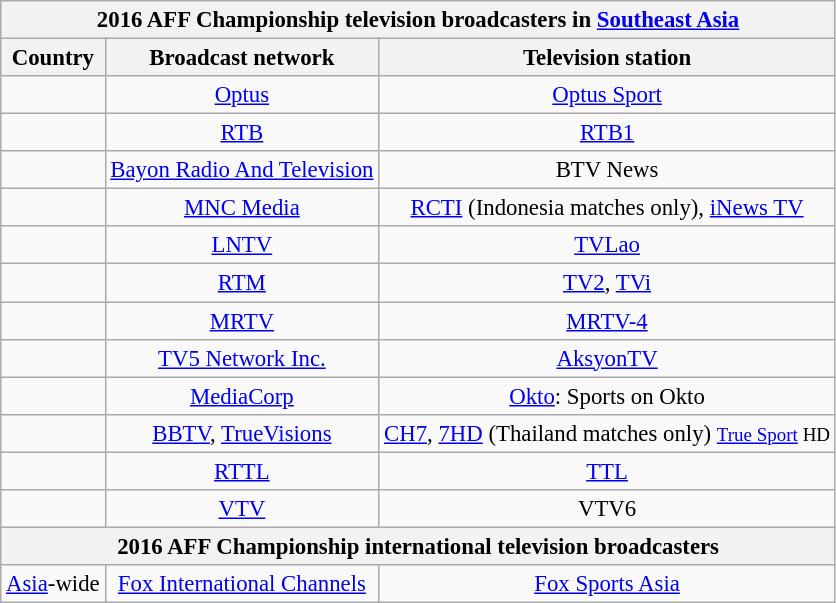<table class="wikitable" style="font-size:95%; text-align:center;">
<tr>
<th colspan="5">2016 AFF Championship television broadcasters in <a href='#'>Southeast Asia</a></th>
</tr>
<tr>
<th>Country</th>
<th>Broadcast network</th>
<th>Television station</th>
</tr>
<tr>
<td align="left"></td>
<td><a href='#'>Optus</a></td>
<td><a href='#'>Optus Sport</a></td>
</tr>
<tr>
<td align="left"></td>
<td><a href='#'>RTB</a></td>
<td><a href='#'>RTB1</a></td>
</tr>
<tr>
<td align="left"></td>
<td><a href='#'>Bayon Radio And Television</a></td>
<td>BTV News</td>
</tr>
<tr>
<td align="left"></td>
<td><a href='#'>MNC Media</a></td>
<td><a href='#'>RCTI</a> (Indonesia matches only), <a href='#'>iNews TV</a></td>
</tr>
<tr>
<td align="left"></td>
<td><a href='#'>LNTV</a></td>
<td><a href='#'>TVLao</a></td>
</tr>
<tr>
<td align="left"></td>
<td><a href='#'>RTM</a></td>
<td><a href='#'>TV2</a>, <a href='#'>TVi</a></td>
</tr>
<tr>
<td align="left"></td>
<td><a href='#'>MRTV</a></td>
<td><a href='#'>MRTV-4</a></td>
</tr>
<tr>
<td align="left"></td>
<td><a href='#'>TV5 Network Inc.</a></td>
<td><a href='#'>AksyonTV</a></td>
</tr>
<tr>
<td align="left"></td>
<td><a href='#'>MediaCorp</a></td>
<td><a href='#'>Okto</a>: Sports on Okto</td>
</tr>
<tr>
<td align="left"></td>
<td><a href='#'>BBTV</a>, <a href='#'>TrueVisions</a></td>
<td><a href='#'>CH7</a>, <a href='#'>7HD</a> (Thailand matches only) <small><a href='#'>True Sport</a> HD</small></td>
</tr>
<tr>
<td align="left"></td>
<td><a href='#'>RTTL</a></td>
<td><a href='#'>TTL</a></td>
</tr>
<tr>
<td align="left"></td>
<td><a href='#'>VTV</a></td>
<td>VTV6</td>
</tr>
<tr>
<th colspan="5">2016 AFF Championship international television broadcasters</th>
</tr>
<tr>
<td align="left"><a href='#'>Asia</a>-wide</td>
<td><a href='#'>Fox International Channels</a></td>
<td><a href='#'>Fox Sports Asia</a></td>
</tr>
</table>
